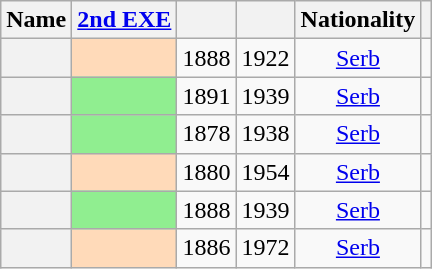<table class="wikitable sortable" style=text-align:center>
<tr>
<th scope="col">Name</th>
<th scope="col"><a href='#'>2nd EXE</a></th>
<th scope="col"></th>
<th scope="col"></th>
<th scope="col">Nationality</th>
<th scope="col" class="unsortable"></th>
</tr>
<tr>
<th align="center" scope="row" style="font-weight:normal;"></th>
<td bgcolor = PeachPuff></td>
<td>1888</td>
<td>1922</td>
<td><a href='#'>Serb</a></td>
<td></td>
</tr>
<tr>
<th align="center" scope="row" style="font-weight:normal;"></th>
<td bgcolor = LightGreen></td>
<td>1891</td>
<td>1939</td>
<td><a href='#'>Serb</a></td>
<td></td>
</tr>
<tr>
<th align="center" scope="row" style="font-weight:normal;"></th>
<td bgcolor = LightGreen></td>
<td>1878</td>
<td>1938</td>
<td><a href='#'>Serb</a></td>
<td></td>
</tr>
<tr>
<th align="center" scope="row" style="font-weight:normal;"></th>
<td bgcolor = PeachPuff></td>
<td>1880</td>
<td>1954</td>
<td><a href='#'>Serb</a></td>
<td></td>
</tr>
<tr>
<th align="center" scope="row" style="font-weight:normal;"></th>
<td bgcolor = LightGreen></td>
<td>1888</td>
<td>1939</td>
<td><a href='#'>Serb</a></td>
<td></td>
</tr>
<tr>
<th align="center" scope="row" style="font-weight:normal;"></th>
<td bgcolor = PeachPuff></td>
<td>1886</td>
<td>1972</td>
<td><a href='#'>Serb</a></td>
<td></td>
</tr>
</table>
